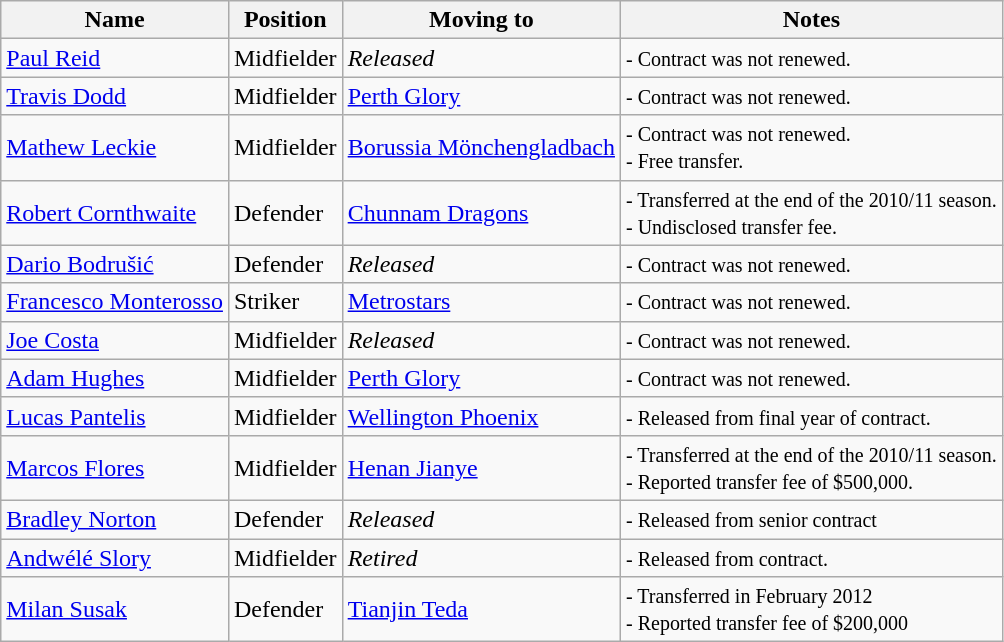<table class="wikitable">
<tr>
<th>Name</th>
<th>Position</th>
<th>Moving to</th>
<th>Notes</th>
</tr>
<tr>
<td> <a href='#'>Paul Reid</a></td>
<td>Midfielder</td>
<td><em>Released</em></td>
<td><small>- Contract was not renewed.</small></td>
</tr>
<tr>
<td> <a href='#'>Travis Dodd</a></td>
<td>Midfielder</td>
<td> <a href='#'>Perth Glory</a></td>
<td><small>- Contract was not renewed.</small></td>
</tr>
<tr>
<td> <a href='#'>Mathew Leckie</a></td>
<td>Midfielder</td>
<td> <a href='#'>Borussia Mönchengladbach</a></td>
<td><small>- Contract was not renewed.<br>- Free transfer.</small></td>
</tr>
<tr>
<td> <a href='#'>Robert Cornthwaite</a></td>
<td>Defender</td>
<td> <a href='#'>Chunnam Dragons</a></td>
<td><small>- Transferred at the end of the 2010/11 season.<br>- Undisclosed transfer fee.</small></td>
</tr>
<tr>
<td> <a href='#'>Dario Bodrušić</a></td>
<td>Defender</td>
<td><em>Released</em></td>
<td><small>- Contract was not renewed.</small></td>
</tr>
<tr>
<td> <a href='#'>Francesco Monterosso</a></td>
<td>Striker</td>
<td> <a href='#'>Metrostars</a></td>
<td><small>- Contract was not renewed.</small></td>
</tr>
<tr>
<td> <a href='#'>Joe Costa</a></td>
<td>Midfielder</td>
<td><em>Released</em></td>
<td><small>- Contract was not renewed.</small></td>
</tr>
<tr>
<td> <a href='#'>Adam Hughes</a></td>
<td>Midfielder</td>
<td> <a href='#'>Perth Glory</a></td>
<td><small>- Contract was not renewed.</small></td>
</tr>
<tr>
<td> <a href='#'>Lucas Pantelis</a></td>
<td>Midfielder</td>
<td> <a href='#'>Wellington Phoenix</a></td>
<td><small>- Released from final year of contract.</small></td>
</tr>
<tr>
<td> <a href='#'>Marcos Flores</a></td>
<td>Midfielder</td>
<td> <a href='#'>Henan Jianye</a></td>
<td><small>- Transferred at the end of the 2010/11 season.<br>- Reported transfer fee of $500,000.</small></td>
</tr>
<tr>
<td> <a href='#'>Bradley Norton</a></td>
<td>Defender</td>
<td><em>Released</em></td>
<td><small>- Released from senior contract</small></td>
</tr>
<tr>
<td> <a href='#'>Andwélé Slory</a></td>
<td>Midfielder</td>
<td><em>Retired</em></td>
<td><small>- Released from contract.</small></td>
</tr>
<tr>
<td> <a href='#'>Milan Susak</a></td>
<td>Defender</td>
<td> <a href='#'>Tianjin Teda</a></td>
<td><small>- Transferred in February 2012</small><br><small>- Reported transfer fee of $200,000</small></td>
</tr>
</table>
